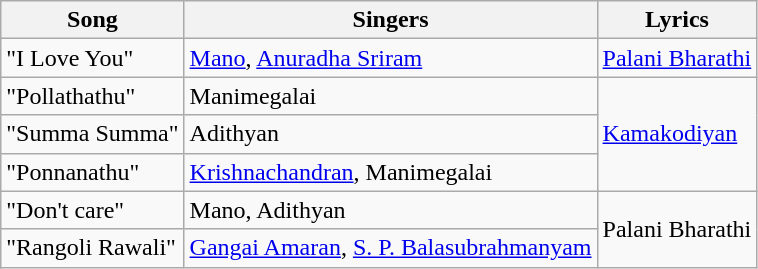<table class="wikitable">
<tr>
<th>Song</th>
<th>Singers</th>
<th>Lyrics</th>
</tr>
<tr>
<td>"I Love You"</td>
<td><a href='#'>Mano</a>, <a href='#'>Anuradha Sriram</a></td>
<td><a href='#'>Palani Bharathi</a></td>
</tr>
<tr>
<td>"Pollathathu"</td>
<td>Manimegalai</td>
<td rowspan=3><a href='#'>Kamakodiyan</a></td>
</tr>
<tr>
<td>"Summa Summa"</td>
<td>Adithyan</td>
</tr>
<tr>
<td>"Ponnanathu"</td>
<td><a href='#'>Krishnachandran</a>, Manimegalai</td>
</tr>
<tr>
<td>"Don't care"</td>
<td>Mano, Adithyan</td>
<td rowspan=2>Palani Bharathi</td>
</tr>
<tr>
<td>"Rangoli Rawali"</td>
<td><a href='#'>Gangai Amaran</a>, <a href='#'>S. P. Balasubrahmanyam</a></td>
</tr>
</table>
